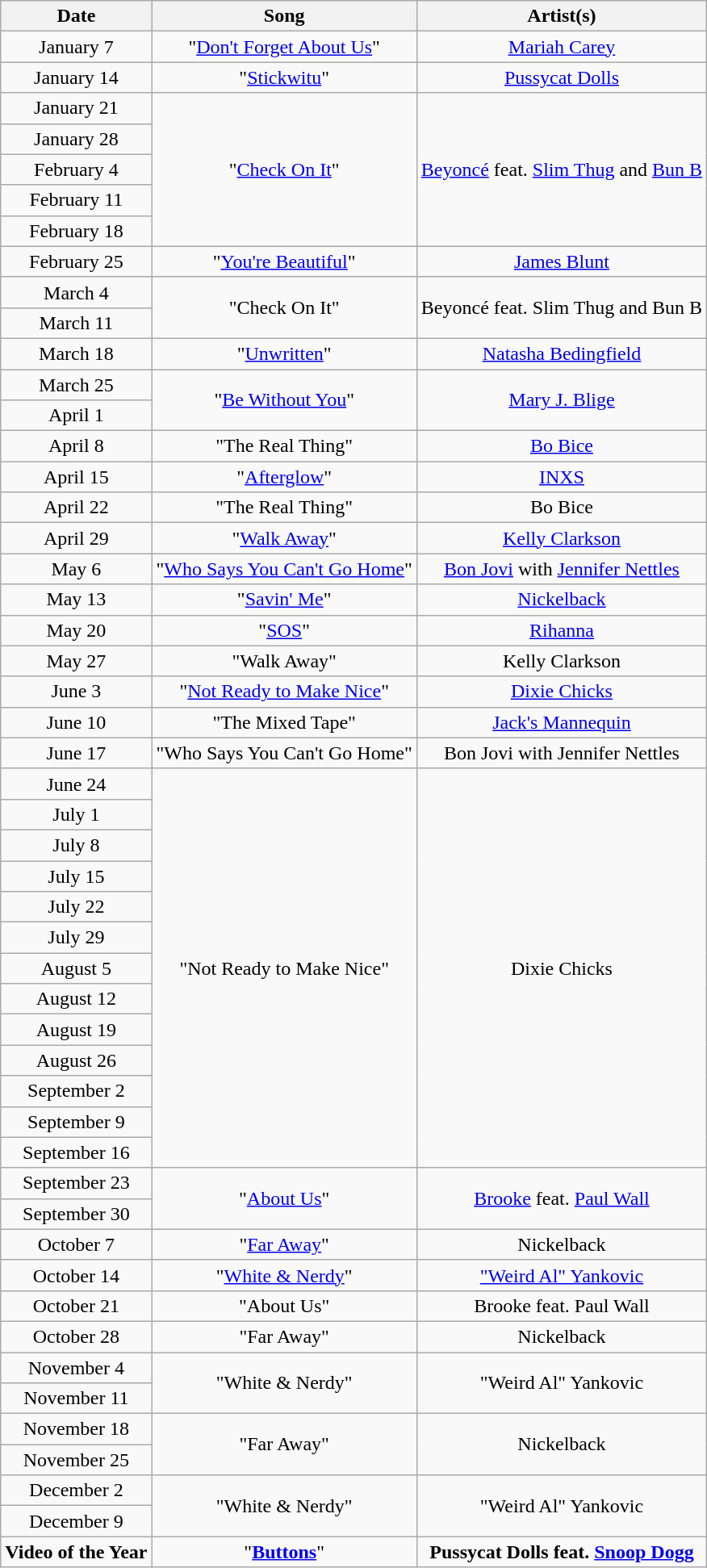<table class="wikitable collapsible collapsed" style="text-align:center;">
<tr>
<th>Date</th>
<th>Song</th>
<th>Artist(s)</th>
</tr>
<tr>
<td>January 7</td>
<td>"<a href='#'>Don't Forget About Us</a>"</td>
<td><a href='#'>Mariah Carey</a></td>
</tr>
<tr>
<td>January 14</td>
<td>"<a href='#'>Stickwitu</a>"</td>
<td><a href='#'>Pussycat Dolls</a></td>
</tr>
<tr>
<td>January 21</td>
<td rowspan="5">"<a href='#'>Check On It</a>"</td>
<td rowspan="5"><a href='#'>Beyoncé</a> feat. <a href='#'>Slim Thug</a> and <a href='#'>Bun B</a></td>
</tr>
<tr>
<td>January 28</td>
</tr>
<tr>
<td>February 4</td>
</tr>
<tr>
<td>February 11</td>
</tr>
<tr>
<td>February 18</td>
</tr>
<tr>
<td>February 25</td>
<td>"<a href='#'>You're Beautiful</a>"</td>
<td><a href='#'>James Blunt</a></td>
</tr>
<tr>
<td>March 4</td>
<td rowspan="2">"Check On It"</td>
<td rowspan="2">Beyoncé feat. Slim Thug and Bun B</td>
</tr>
<tr>
<td>March 11</td>
</tr>
<tr>
<td>March 18</td>
<td>"<a href='#'>Unwritten</a>"</td>
<td><a href='#'>Natasha Bedingfield</a></td>
</tr>
<tr>
<td>March 25</td>
<td rowspan="2">"<a href='#'>Be Without You</a>"</td>
<td rowspan="2"><a href='#'>Mary J. Blige</a></td>
</tr>
<tr>
<td>April 1</td>
</tr>
<tr>
<td>April 8</td>
<td>"The Real Thing"</td>
<td><a href='#'>Bo Bice</a></td>
</tr>
<tr>
<td>April 15</td>
<td>"<a href='#'>Afterglow</a>"</td>
<td><a href='#'>INXS</a></td>
</tr>
<tr>
<td>April 22</td>
<td>"The Real Thing"</td>
<td>Bo Bice</td>
</tr>
<tr>
<td>April 29</td>
<td>"<a href='#'>Walk Away</a>"</td>
<td><a href='#'>Kelly Clarkson</a></td>
</tr>
<tr>
<td>May 6</td>
<td>"<a href='#'>Who Says You Can't Go Home</a>"</td>
<td><a href='#'>Bon Jovi</a> with <a href='#'>Jennifer Nettles</a></td>
</tr>
<tr>
<td>May 13</td>
<td>"<a href='#'>Savin' Me</a>"</td>
<td><a href='#'>Nickelback</a></td>
</tr>
<tr>
<td>May 20</td>
<td>"<a href='#'>SOS</a>"</td>
<td><a href='#'>Rihanna</a></td>
</tr>
<tr>
<td>May 27</td>
<td>"Walk Away"</td>
<td>Kelly Clarkson</td>
</tr>
<tr>
<td>June 3</td>
<td>"<a href='#'>Not Ready to Make Nice</a>"</td>
<td><a href='#'>Dixie Chicks</a></td>
</tr>
<tr>
<td>June 10</td>
<td>"The Mixed Tape"</td>
<td><a href='#'>Jack's Mannequin</a></td>
</tr>
<tr>
<td>June 17</td>
<td>"Who Says You Can't Go Home"</td>
<td>Bon Jovi with Jennifer Nettles</td>
</tr>
<tr>
<td>June 24</td>
<td rowspan="13">"Not Ready to Make Nice"</td>
<td rowspan="13">Dixie Chicks</td>
</tr>
<tr>
<td>July 1</td>
</tr>
<tr>
<td>July 8</td>
</tr>
<tr>
<td>July 15</td>
</tr>
<tr>
<td>July 22</td>
</tr>
<tr>
<td>July 29</td>
</tr>
<tr>
<td>August 5</td>
</tr>
<tr>
<td>August 12</td>
</tr>
<tr>
<td>August 19</td>
</tr>
<tr>
<td>August 26</td>
</tr>
<tr>
<td>September 2</td>
</tr>
<tr>
<td>September 9</td>
</tr>
<tr>
<td>September 16</td>
</tr>
<tr>
<td>September 23</td>
<td rowspan="2">"<a href='#'>About Us</a>"</td>
<td rowspan="2"><a href='#'>Brooke</a> feat. <a href='#'>Paul Wall</a></td>
</tr>
<tr>
<td>September 30</td>
</tr>
<tr>
<td>October 7</td>
<td>"<a href='#'>Far Away</a>"</td>
<td>Nickelback</td>
</tr>
<tr>
<td>October 14</td>
<td>"<a href='#'>White & Nerdy</a>"</td>
<td><a href='#'>"Weird Al" Yankovic</a></td>
</tr>
<tr>
<td>October 21</td>
<td>"About Us"</td>
<td>Brooke feat. Paul Wall</td>
</tr>
<tr>
<td>October 28</td>
<td>"Far Away"</td>
<td>Nickelback</td>
</tr>
<tr>
<td>November 4</td>
<td rowspan="2">"White & Nerdy"</td>
<td rowspan="2">"Weird Al" Yankovic</td>
</tr>
<tr>
<td>November 11</td>
</tr>
<tr>
<td>November 18</td>
<td rowspan="2">"Far Away"</td>
<td rowspan="2">Nickelback</td>
</tr>
<tr>
<td>November 25</td>
</tr>
<tr>
<td>December 2</td>
<td rowspan="2">"White & Nerdy"</td>
<td rowspan="2">"Weird Al" Yankovic</td>
</tr>
<tr>
<td>December 9</td>
</tr>
<tr>
<td><strong>Video of the Year</strong></td>
<td>"<strong><a href='#'>Buttons</a></strong>"</td>
<td><strong>Pussycat Dolls feat. <a href='#'>Snoop Dogg</a></strong></td>
</tr>
</table>
